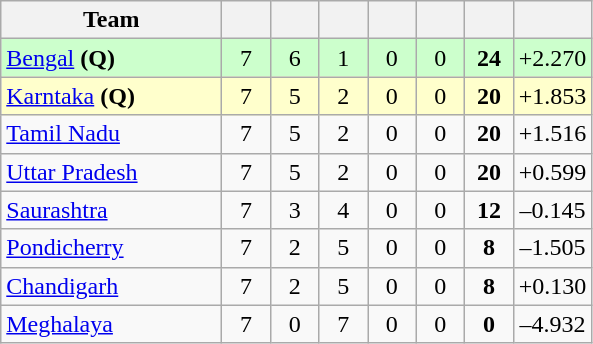<table class="wikitable" style="text-align:center">
<tr>
<th style="width:140px;">Team</th>
<th style="width:25px;"></th>
<th style="width:25px;"></th>
<th style="width:25px;"></th>
<th style="width:25px;"></th>
<th style="width:25px;"></th>
<th style="width:25px;"></th>
<th style="width:40px;"></th>
</tr>
<tr style="background:#cfc;">
<td style="text-align:left"><a href='#'>Bengal</a> <strong>(Q)</strong></td>
<td>7</td>
<td>6</td>
<td>1</td>
<td>0</td>
<td>0</td>
<td><strong>24</strong></td>
<td>+2.270</td>
</tr>
<tr style="background:#ffc;">
<td style="text-align:left"><a href='#'>Karntaka</a> <strong>(Q)</strong></td>
<td>7</td>
<td>5</td>
<td>2</td>
<td>0</td>
<td>0</td>
<td><strong>20</strong></td>
<td>+1.853</td>
</tr>
<tr>
<td style="text-align:left"><a href='#'>Tamil Nadu</a></td>
<td>7</td>
<td>5</td>
<td>2</td>
<td>0</td>
<td>0</td>
<td><strong>20</strong></td>
<td>+1.516</td>
</tr>
<tr>
<td style="text-align:left"><a href='#'>Uttar Pradesh</a></td>
<td>7</td>
<td>5</td>
<td>2</td>
<td>0</td>
<td>0</td>
<td><strong>20</strong></td>
<td>+0.599</td>
</tr>
<tr>
<td style="text-align:left"><a href='#'>Saurashtra</a></td>
<td>7</td>
<td>3</td>
<td>4</td>
<td>0</td>
<td>0</td>
<td><strong>12</strong></td>
<td>–0.145</td>
</tr>
<tr>
<td style="text-align:left"><a href='#'>Pondicherry</a></td>
<td>7</td>
<td>2</td>
<td>5</td>
<td>0</td>
<td>0</td>
<td><strong>8</strong></td>
<td>–1.505</td>
</tr>
<tr>
<td style="text-align:left"><a href='#'>Chandigarh</a></td>
<td>7</td>
<td>2</td>
<td>5</td>
<td>0</td>
<td>0</td>
<td><strong>8</strong></td>
<td>+0.130</td>
</tr>
<tr>
<td style="text-align:left"><a href='#'>Meghalaya</a></td>
<td>7</td>
<td>0</td>
<td>7</td>
<td>0</td>
<td>0</td>
<td><strong>0</strong></td>
<td>–4.932</td>
</tr>
</table>
